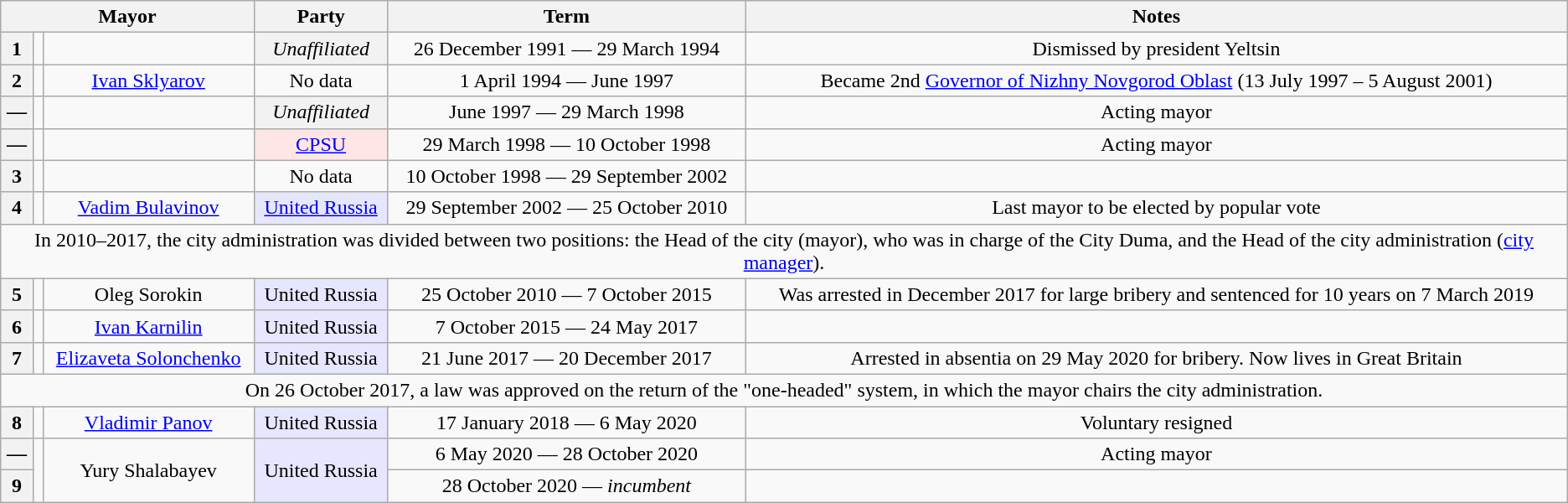<table class="wikitable" style="text-align: center;">
<tr>
<th colspan="3">Mayor</th>
<th>Party</th>
<th>Term</th>
<th>Notes</th>
</tr>
<tr>
<th>1</th>
<td></td>
<td></td>
<td style="background: #F2F2F2"><em>Unaffiliated</em></td>
<td>26 December 1991 — 29 March 1994</td>
<td>Dismissed by president Yeltsin</td>
</tr>
<tr>
<th>2</th>
<td></td>
<td><a href='#'>Ivan Sklyarov</a></td>
<td style="background: #F9F9F9;">No data</td>
<td>1 April 1994 — June 1997</td>
<td>Became 2nd <a href='#'>Governor of Nizhny Novgorod Oblast</a> (13 July 1997 – 5 August 2001)</td>
</tr>
<tr>
<th>—</th>
<td></td>
<td></td>
<td style="background: #F2F2F2;"><em>Unaffiliated</em></td>
<td>June 1997 — 29 March 1998</td>
<td>Acting mayor</td>
</tr>
<tr>
<th>—</th>
<td></td>
<td></td>
<td style="background: #FFE6E6;"><a href='#'>CPSU</a></td>
<td>29 March 1998 — 10 October 1998</td>
<td>Acting mayor</td>
</tr>
<tr>
<th>3</th>
<td></td>
<td></td>
<td style="background: #F9F9F9;">No data</td>
<td>10 October 1998 — 29 September 2002</td>
<td></td>
</tr>
<tr>
<th>4</th>
<td></td>
<td><a href='#'>Vadim Bulavinov</a></td>
<td style="background: #E6E6FF;"><a href='#'>United Russia</a></td>
<td>29 September 2002 — 25 October 2010</td>
<td>Last mayor to be elected by popular vote</td>
</tr>
<tr>
<td colspan = 6>In 2010–2017, the city administration was divided between two positions: the Head of the city (mayor), who was in charge of the City Duma, and the Head of the city administration (<a href='#'>city manager</a>).</td>
</tr>
<tr>
<th>5</th>
<td></td>
<td>Oleg Sorokin</td>
<td style="background: #E6E6FF;">United Russia</td>
<td>25 October 2010 — 7 October 2015</td>
<td>Was arrested in December 2017 for large bribery and sentenced for 10 years on 7 March 2019</td>
</tr>
<tr>
<th>6</th>
<td></td>
<td><a href='#'>Ivan Karnilin</a></td>
<td style="background: #E6E6FF;">United Russia</td>
<td>7 October 2015 — 24 May 2017</td>
<td></td>
</tr>
<tr>
<th>7</th>
<td></td>
<td><a href='#'>Elizaveta Solonchenko</a></td>
<td style="background: #E6E6FF;">United Russia</td>
<td>21 June 2017 — 20 December 2017</td>
<td>Arrested in absentia on 29 May 2020 for bribery. Now lives in Great Britain</td>
</tr>
<tr>
<td colspan=6>On 26 October 2017, a law was approved on the return of the "one-headed" system, in which the mayor chairs the city administration.</td>
</tr>
<tr>
<th>8</th>
<td></td>
<td><a href='#'>Vladimir Panov</a></td>
<td style="background: #E6E6FF;">United Russia</td>
<td>17 January 2018 — 6 May 2020</td>
<td>Voluntary resigned</td>
</tr>
<tr>
<th>—</th>
<td rowspan=2></td>
<td rowspan=2>Yury Shalabayev</td>
<td rowspan=2 style="background: #E6E6FF;">United Russia</td>
<td>6 May 2020 — 28 October 2020</td>
<td>Acting mayor</td>
</tr>
<tr>
<th>9</th>
<td>28 October 2020 — <em>incumbent</em></td>
<td></td>
</tr>
</table>
